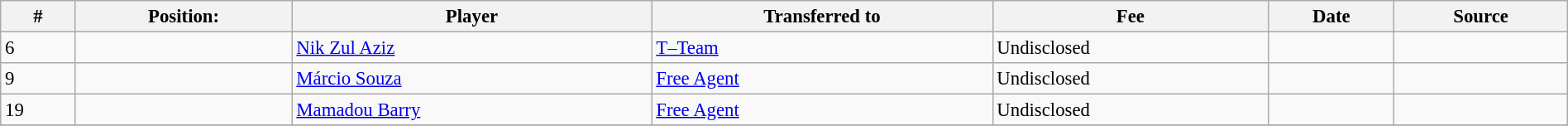<table class="wikitable sortable" style="width:100%; text-align:center; font-size:95%; text-align:left;">
<tr>
<th><strong>#</strong></th>
<th><strong>Position:</strong></th>
<th><strong>Player</strong></th>
<th><strong>Transferred to</strong></th>
<th><strong>Fee</strong></th>
<th><strong>Date</strong></th>
<th><strong>Source</strong></th>
</tr>
<tr>
<td>6</td>
<td></td>
<td> <a href='#'>Nik Zul Aziz</a></td>
<td> <a href='#'>T–Team</a></td>
<td>Undisclosed</td>
<td></td>
<td></td>
</tr>
<tr>
<td>9</td>
<td></td>
<td> <a href='#'>Márcio Souza</a></td>
<td><a href='#'>Free Agent</a></td>
<td>Undisclosed</td>
<td></td>
<td></td>
</tr>
<tr>
<td>19</td>
<td></td>
<td> <a href='#'>Mamadou Barry</a></td>
<td><a href='#'>Free Agent</a></td>
<td>Undisclosed</td>
<td></td>
<td></td>
</tr>
<tr>
</tr>
</table>
